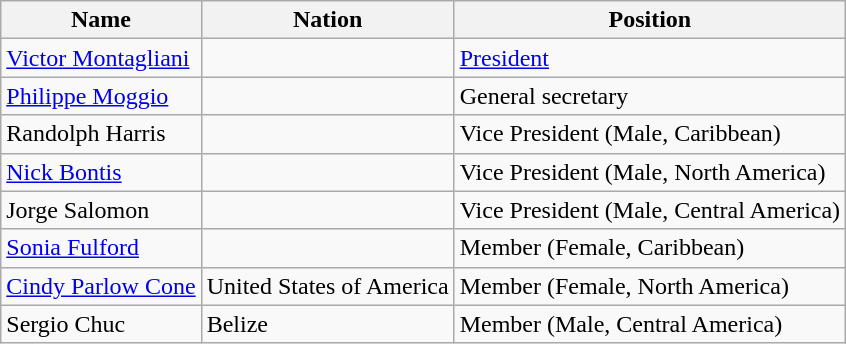<table class="wikitable">
<tr>
<th>Name</th>
<th>Nation</th>
<th>Position</th>
</tr>
<tr>
<td><a href='#'>Victor Montagliani</a></td>
<td></td>
<td><a href='#'>President</a></td>
</tr>
<tr>
<td><a href='#'>Philippe Moggio</a></td>
<td></td>
<td>General secretary</td>
</tr>
<tr>
<td>Randolph Harris</td>
<td></td>
<td>Vice President (Male, Caribbean)</td>
</tr>
<tr>
<td><a href='#'>Nick Bontis</a></td>
<td></td>
<td>Vice President (Male, North America)</td>
</tr>
<tr>
<td>Jorge Salomon</td>
<td></td>
<td>Vice President (Male, Central America)</td>
</tr>
<tr>
<td><a href='#'>Sonia Fulford</a></td>
<td></td>
<td>Member (Female, Caribbean)</td>
</tr>
<tr>
<td><a href='#'>Cindy Parlow Cone</a></td>
<td> United States of America</td>
<td>Member (Female, North America)</td>
</tr>
<tr>
<td>Sergio Chuc</td>
<td> Belize</td>
<td>Member (Male, Central America)</td>
</tr>
</table>
